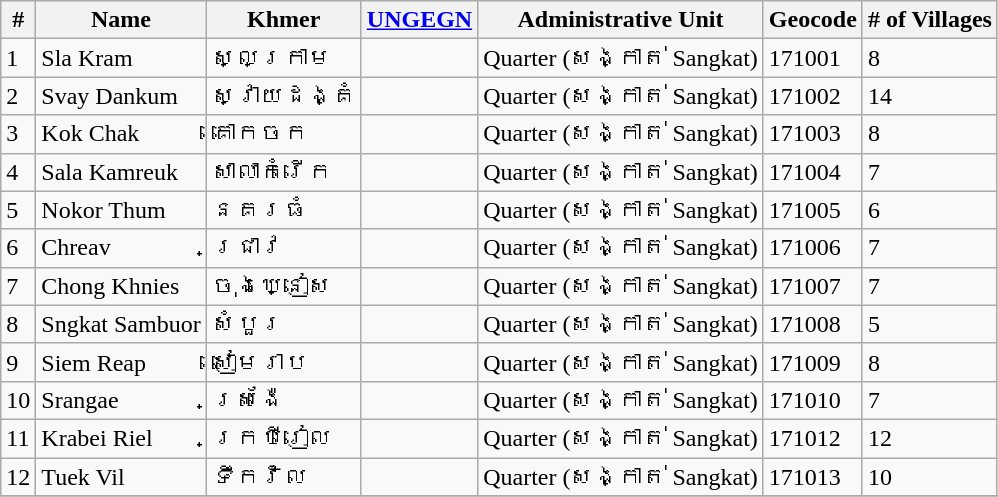<table class="wikitable sortable">
<tr>
<th>#</th>
<th>Name</th>
<th>Khmer</th>
<th><a href='#'>UNGEGN</a></th>
<th>Administrative Unit</th>
<th>Geocode</th>
<th># of Villages</th>
</tr>
<tr>
<td>1</td>
<td>Sla Kram</td>
<td>ស្លក្រាម</td>
<td></td>
<td>Quarter (សង្កាត់ Sangkat)</td>
<td>171001</td>
<td>8</td>
</tr>
<tr>
<td>2</td>
<td>Svay Dankum</td>
<td>ស្វាយដង្គំ</td>
<td></td>
<td>Quarter (សង្កាត់ Sangkat)</td>
<td>171002</td>
<td>14</td>
</tr>
<tr>
<td>3</td>
<td>Kok Chak</td>
<td>គោកចក</td>
<td></td>
<td>Quarter (សង្កាត់ Sangkat)</td>
<td>171003</td>
<td>8</td>
</tr>
<tr>
<td>4</td>
<td>Sala Kamreuk</td>
<td>សាលាកំរើក</td>
<td></td>
<td>Quarter (សង្កាត់ Sangkat)</td>
<td>171004</td>
<td>7</td>
</tr>
<tr>
<td>5</td>
<td>Nokor Thum</td>
<td>នគរធំ</td>
<td></td>
<td>Quarter (សង្កាត់ Sangkat)</td>
<td>171005</td>
<td>6</td>
</tr>
<tr>
<td>6</td>
<td>Chreav</td>
<td>ជ្រាវ</td>
<td></td>
<td>Quarter (សង្កាត់ Sangkat)</td>
<td>171006</td>
<td>7</td>
</tr>
<tr>
<td>7</td>
<td>Chong Khnies</td>
<td>ចុងឃ្នៀស</td>
<td></td>
<td>Quarter (សង្កាត់ Sangkat)</td>
<td>171007</td>
<td>7</td>
</tr>
<tr>
<td>8</td>
<td>Sngkat Sambuor</td>
<td>សំបួរ</td>
<td></td>
<td>Quarter (សង្កាត់ Sangkat)</td>
<td>171008</td>
<td>5</td>
</tr>
<tr>
<td>9</td>
<td>Siem Reap</td>
<td>សៀមរាប</td>
<td></td>
<td>Quarter (សង្កាត់ Sangkat)</td>
<td>171009</td>
<td>8</td>
</tr>
<tr>
<td>10</td>
<td>Srangae</td>
<td>ស្រង៉ែ</td>
<td></td>
<td>Quarter (សង្កាត់ Sangkat)</td>
<td>171010</td>
<td>7</td>
</tr>
<tr>
<td>11</td>
<td>Krabei Riel</td>
<td>ក្របីរៀល</td>
<td></td>
<td>Quarter (សង្កាត់ Sangkat)</td>
<td>171012</td>
<td>12</td>
</tr>
<tr>
<td>12</td>
<td>Tuek Vil</td>
<td>ទឹកវិល</td>
<td></td>
<td>Quarter (សង្កាត់ Sangkat)</td>
<td>171013</td>
<td>10</td>
</tr>
<tr>
</tr>
</table>
